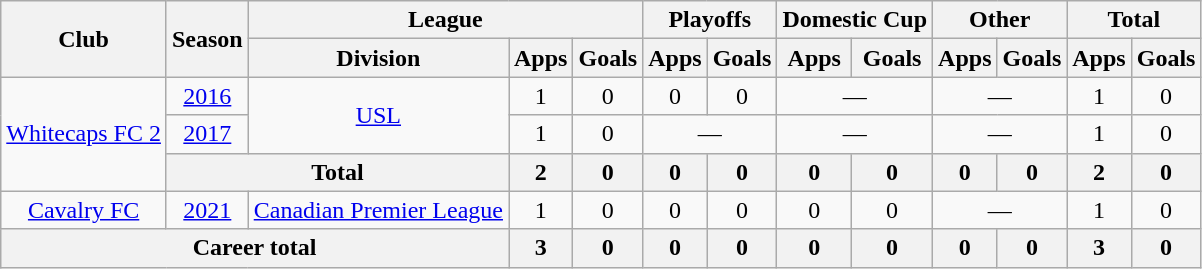<table class="wikitable" style="text-align: center;">
<tr>
<th rowspan="2">Club</th>
<th rowspan="2">Season</th>
<th colspan="3">League</th>
<th colspan="2">Playoffs</th>
<th colspan="2">Domestic Cup</th>
<th colspan="2">Other</th>
<th colspan="2">Total</th>
</tr>
<tr>
<th>Division</th>
<th>Apps</th>
<th>Goals</th>
<th>Apps</th>
<th>Goals</th>
<th>Apps</th>
<th>Goals</th>
<th>Apps</th>
<th>Goals</th>
<th>Apps</th>
<th>Goals</th>
</tr>
<tr>
<td rowspan="3"><a href='#'>Whitecaps FC 2</a></td>
<td><a href='#'>2016</a></td>
<td rowspan=2><a href='#'>USL</a></td>
<td>1</td>
<td>0</td>
<td>0</td>
<td>0</td>
<td colspan="2">—</td>
<td colspan="2">—</td>
<td>1</td>
<td>0</td>
</tr>
<tr>
<td><a href='#'>2017</a></td>
<td>1</td>
<td>0</td>
<td colspan="2">—</td>
<td colspan="2">—</td>
<td colspan="2">—</td>
<td>1</td>
<td>0</td>
</tr>
<tr>
<th colspan="2">Total</th>
<th>2</th>
<th>0</th>
<th>0</th>
<th>0</th>
<th>0</th>
<th>0</th>
<th>0</th>
<th>0</th>
<th>2</th>
<th>0</th>
</tr>
<tr>
<td><a href='#'>Cavalry FC</a></td>
<td><a href='#'>2021</a></td>
<td><a href='#'>Canadian Premier League</a></td>
<td>1</td>
<td>0</td>
<td>0</td>
<td>0</td>
<td>0</td>
<td>0</td>
<td colspan="2">—</td>
<td>1</td>
<td>0</td>
</tr>
<tr>
<th colspan="3">Career total</th>
<th>3</th>
<th>0</th>
<th>0</th>
<th>0</th>
<th>0</th>
<th>0</th>
<th>0</th>
<th>0</th>
<th>3</th>
<th>0</th>
</tr>
</table>
